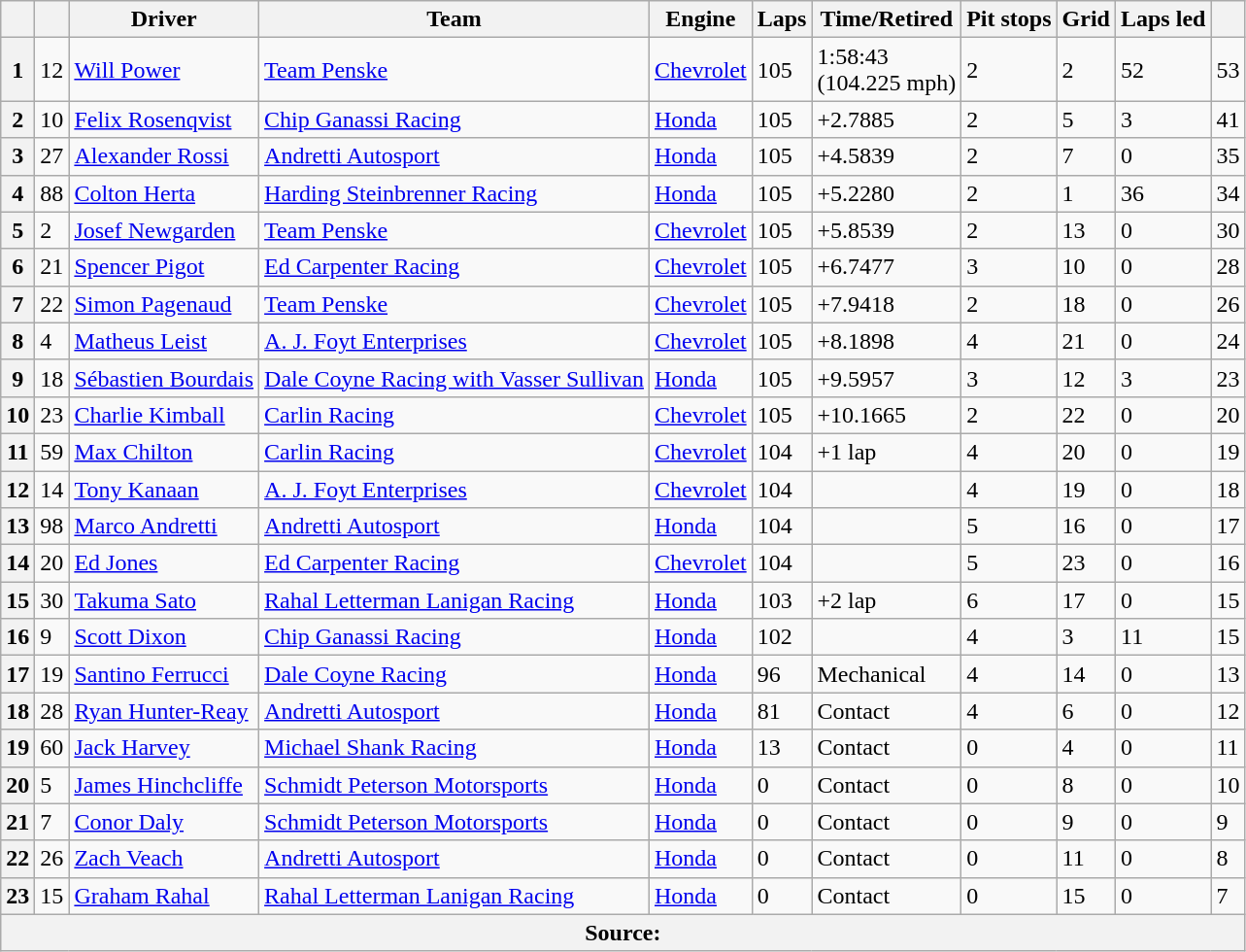<table class="wikitable">
<tr>
<th></th>
<th></th>
<th>Driver</th>
<th>Team</th>
<th>Engine</th>
<th>Laps</th>
<th>Time/Retired</th>
<th>Pit stops</th>
<th>Grid</th>
<th>Laps led</th>
<th></th>
</tr>
<tr>
<th>1</th>
<td>12</td>
<td> <a href='#'>Will Power</a></td>
<td><a href='#'>Team Penske</a></td>
<td><a href='#'>Chevrolet</a></td>
<td>105</td>
<td>1:58:43<br>(104.225 mph)</td>
<td>2</td>
<td>2</td>
<td>52</td>
<td>53</td>
</tr>
<tr>
<th>2</th>
<td>10</td>
<td> <a href='#'>Felix Rosenqvist</a></td>
<td><a href='#'>Chip Ganassi Racing</a></td>
<td><a href='#'>Honda</a></td>
<td>105</td>
<td>+2.7885</td>
<td>2</td>
<td>5</td>
<td>3</td>
<td>41</td>
</tr>
<tr>
<th>3</th>
<td>27</td>
<td> <a href='#'>Alexander Rossi</a></td>
<td><a href='#'>Andretti Autosport</a></td>
<td><a href='#'>Honda</a></td>
<td>105</td>
<td>+4.5839</td>
<td>2</td>
<td>7</td>
<td>0</td>
<td>35</td>
</tr>
<tr>
<th>4</th>
<td>88</td>
<td> <a href='#'>Colton Herta</a></td>
<td><a href='#'>Harding Steinbrenner Racing</a></td>
<td><a href='#'>Honda</a></td>
<td>105</td>
<td>+5.2280</td>
<td>2</td>
<td>1</td>
<td>36</td>
<td>34</td>
</tr>
<tr>
<th>5</th>
<td>2</td>
<td> <a href='#'>Josef Newgarden</a></td>
<td><a href='#'>Team Penske</a></td>
<td><a href='#'>Chevrolet</a></td>
<td>105</td>
<td>+5.8539</td>
<td>2</td>
<td>13</td>
<td>0</td>
<td>30</td>
</tr>
<tr>
<th>6</th>
<td>21</td>
<td> <a href='#'>Spencer Pigot</a></td>
<td><a href='#'>Ed Carpenter Racing</a></td>
<td><a href='#'>Chevrolet</a></td>
<td>105</td>
<td>+6.7477</td>
<td>3</td>
<td>10</td>
<td>0</td>
<td>28</td>
</tr>
<tr>
<th>7</th>
<td>22</td>
<td> <a href='#'>Simon Pagenaud</a></td>
<td><a href='#'>Team Penske</a></td>
<td><a href='#'>Chevrolet</a></td>
<td>105</td>
<td>+7.9418</td>
<td>2</td>
<td>18</td>
<td>0</td>
<td>26</td>
</tr>
<tr>
<th>8</th>
<td>4</td>
<td> <a href='#'>Matheus Leist</a></td>
<td><a href='#'>A. J. Foyt Enterprises</a></td>
<td><a href='#'>Chevrolet</a></td>
<td>105</td>
<td>+8.1898</td>
<td>4</td>
<td>21</td>
<td>0</td>
<td>24</td>
</tr>
<tr>
<th>9</th>
<td>18</td>
<td> <a href='#'>Sébastien Bourdais</a></td>
<td><a href='#'>Dale Coyne Racing with Vasser Sullivan</a></td>
<td><a href='#'>Honda</a></td>
<td>105</td>
<td>+9.5957</td>
<td>3</td>
<td>12</td>
<td>3</td>
<td>23</td>
</tr>
<tr>
<th>10</th>
<td>23</td>
<td> <a href='#'>Charlie Kimball</a></td>
<td><a href='#'>Carlin Racing</a></td>
<td><a href='#'>Chevrolet</a></td>
<td>105</td>
<td>+10.1665</td>
<td>2</td>
<td>22</td>
<td>0</td>
<td>20</td>
</tr>
<tr>
<th>11</th>
<td>59</td>
<td> <a href='#'>Max Chilton</a></td>
<td><a href='#'>Carlin Racing</a></td>
<td><a href='#'>Chevrolet</a></td>
<td>104</td>
<td>+1 lap</td>
<td>4</td>
<td>20</td>
<td>0</td>
<td>19</td>
</tr>
<tr>
<th>12</th>
<td>14</td>
<td> <a href='#'>Tony Kanaan</a></td>
<td><a href='#'>A. J. Foyt Enterprises</a></td>
<td><a href='#'>Chevrolet</a></td>
<td>104</td>
<td></td>
<td>4</td>
<td>19</td>
<td>0</td>
<td>18</td>
</tr>
<tr>
<th>13</th>
<td>98</td>
<td> <a href='#'>Marco Andretti</a></td>
<td><a href='#'>Andretti Autosport</a></td>
<td><a href='#'>Honda</a></td>
<td>104</td>
<td></td>
<td>5</td>
<td>16</td>
<td>0</td>
<td>17</td>
</tr>
<tr>
<th>14</th>
<td>20</td>
<td> <a href='#'>Ed Jones</a></td>
<td><a href='#'>Ed Carpenter Racing</a></td>
<td><a href='#'>Chevrolet</a></td>
<td>104</td>
<td></td>
<td>5</td>
<td>23</td>
<td>0</td>
<td>16</td>
</tr>
<tr>
<th>15</th>
<td>30</td>
<td> <a href='#'>Takuma Sato</a></td>
<td><a href='#'>Rahal Letterman Lanigan Racing</a></td>
<td><a href='#'>Honda</a></td>
<td>103</td>
<td>+2 lap</td>
<td>6</td>
<td>17</td>
<td>0</td>
<td>15</td>
</tr>
<tr>
<th>16</th>
<td>9</td>
<td> <a href='#'>Scott Dixon</a></td>
<td><a href='#'>Chip Ganassi Racing</a></td>
<td><a href='#'>Honda</a></td>
<td>102</td>
<td></td>
<td>4</td>
<td>3</td>
<td>11</td>
<td>15</td>
</tr>
<tr>
<th>17</th>
<td>19</td>
<td> <a href='#'>Santino Ferrucci</a></td>
<td><a href='#'>Dale Coyne Racing</a></td>
<td><a href='#'>Honda</a></td>
<td>96</td>
<td>Mechanical</td>
<td>4</td>
<td>14</td>
<td>0</td>
<td>13</td>
</tr>
<tr>
<th>18</th>
<td>28</td>
<td> <a href='#'>Ryan Hunter-Reay</a></td>
<td><a href='#'>Andretti Autosport</a></td>
<td><a href='#'>Honda</a></td>
<td>81</td>
<td>Contact</td>
<td>4</td>
<td>6</td>
<td>0</td>
<td>12</td>
</tr>
<tr>
<th>19</th>
<td>60</td>
<td> <a href='#'>Jack Harvey</a></td>
<td><a href='#'>Michael Shank Racing</a></td>
<td><a href='#'>Honda</a></td>
<td>13</td>
<td>Contact</td>
<td>0</td>
<td>4</td>
<td>0</td>
<td>11</td>
</tr>
<tr>
<th>20</th>
<td>5</td>
<td> <a href='#'>James Hinchcliffe</a></td>
<td><a href='#'>Schmidt Peterson Motorsports</a></td>
<td><a href='#'>Honda</a></td>
<td>0</td>
<td>Contact</td>
<td>0</td>
<td>8</td>
<td>0</td>
<td>10</td>
</tr>
<tr>
<th>21</th>
<td>7</td>
<td> <a href='#'>Conor Daly</a></td>
<td><a href='#'>Schmidt Peterson Motorsports</a></td>
<td><a href='#'>Honda</a></td>
<td>0</td>
<td>Contact</td>
<td>0</td>
<td>9</td>
<td>0</td>
<td>9</td>
</tr>
<tr>
<th>22</th>
<td>26</td>
<td> <a href='#'>Zach Veach</a></td>
<td><a href='#'>Andretti Autosport</a></td>
<td><a href='#'>Honda</a></td>
<td>0</td>
<td>Contact</td>
<td>0</td>
<td>11</td>
<td>0</td>
<td>8</td>
</tr>
<tr>
<th>23</th>
<td>15</td>
<td> <a href='#'>Graham Rahal</a></td>
<td><a href='#'>Rahal Letterman Lanigan Racing</a></td>
<td><a href='#'>Honda</a></td>
<td>0</td>
<td>Contact</td>
<td>0</td>
<td>15</td>
<td>0</td>
<td>7</td>
</tr>
<tr>
<th colspan="11">Source:</th>
</tr>
</table>
